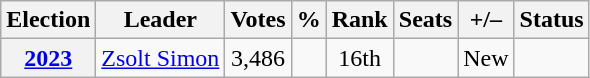<table class="wikitable" style="text-align:center">
<tr>
<th>Election</th>
<th>Leader</th>
<th>Votes</th>
<th>%</th>
<th>Rank</th>
<th>Seats</th>
<th>+/–</th>
<th>Status</th>
</tr>
<tr>
<th><a href='#'><strong>2023</strong></a></th>
<td><a href='#'>Zsolt Simon</a></td>
<td>3,486</td>
<td></td>
<td>16th</td>
<td></td>
<td>New</td>
<td></td>
</tr>
</table>
